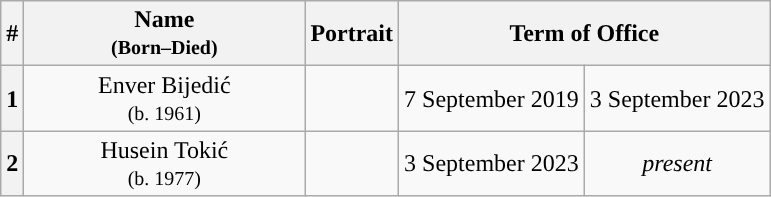<table class="wikitable" style="text-align:center">
<tr ->
<th>#</th>
<th width=180>Name<br><small>(Born–Died)</small></th>
<th>Portrait</th>
<th colspan=2>Term of Office</th>
</tr>
<tr ->
<th align=center style="background: ">1</th>
<td>Enver Bijedić<br><small>(b. 1961)</small></td>
<td></td>
<td>7 September 2019</td>
<td>3 September 2023</td>
</tr>
<tr ->
<th align=center style="background: ">2</th>
<td>Husein Tokić<br><small>(b. 1977)</small></td>
<td></td>
<td>3 September 2023</td>
<td><em>present</em></td>
</tr>
</table>
